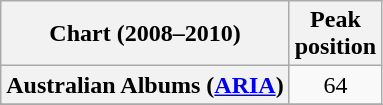<table class="wikitable sortable plainrowheaders" style="text-align:center">
<tr>
<th scope="col">Chart (2008–2010)</th>
<th scope="col">Peak<br>position</th>
</tr>
<tr>
<th scope="row">Australian Albums (<a href='#'>ARIA</a>)</th>
<td>64</td>
</tr>
<tr>
</tr>
<tr>
</tr>
<tr>
</tr>
<tr>
</tr>
<tr>
</tr>
<tr>
</tr>
<tr>
</tr>
<tr>
</tr>
<tr>
</tr>
<tr>
</tr>
<tr>
</tr>
<tr>
</tr>
<tr>
</tr>
<tr>
</tr>
</table>
